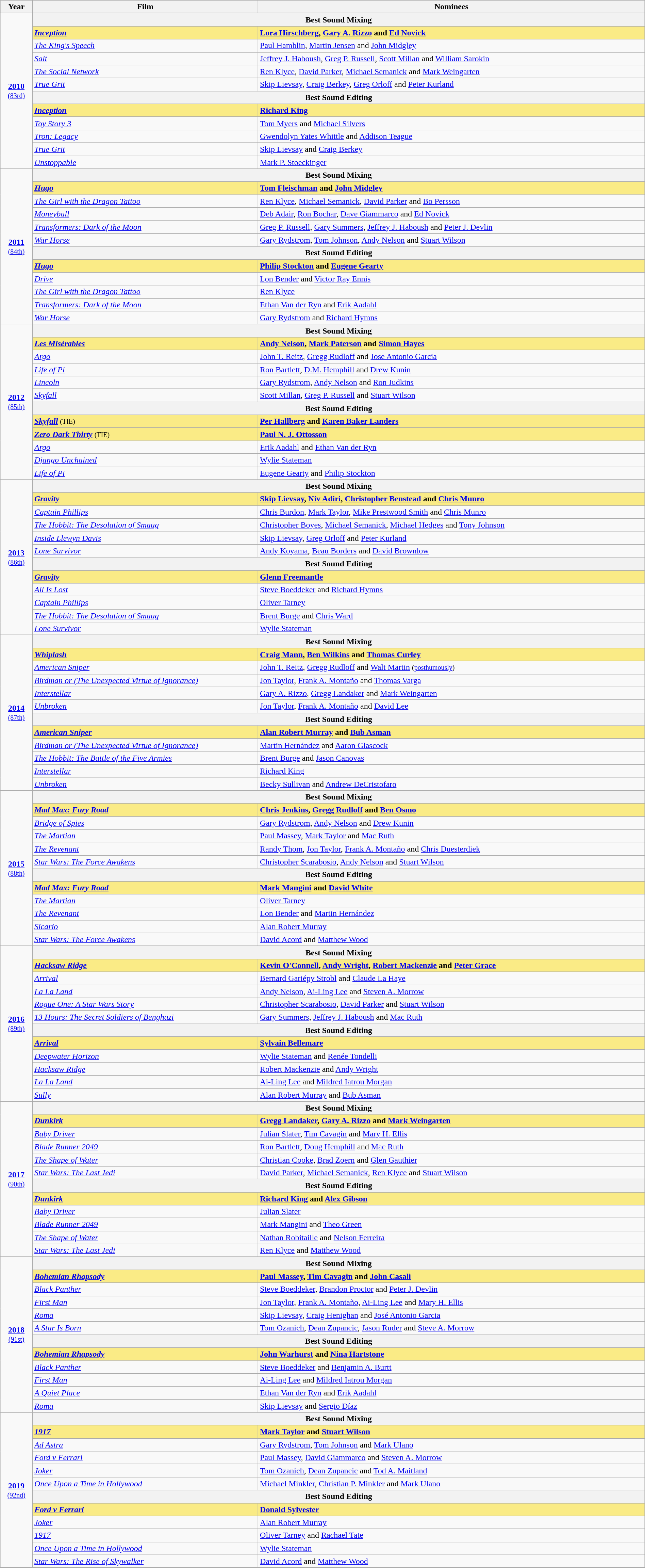<table class="wikitable" style="width:100%">
<tr style="background:#bebebe;">
<th style="width:5%;">Year</th>
<th style="width:35%;">Film</th>
<th style="width:60%;">Nominees</th>
</tr>
<tr>
<td rowspan="12" style="text-align:center"><strong><a href='#'>2010</a></strong><br><small><a href='#'>(83rd)</a></small></td>
<th colspan="3">Best Sound Mixing</th>
</tr>
<tr style="background:#FAEB86">
<td><strong><em><a href='#'>Inception</a></em></strong></td>
<td><strong><a href='#'>Lora Hirschberg</a>, <a href='#'>Gary A. Rizzo</a> and <a href='#'>Ed Novick</a></strong></td>
</tr>
<tr>
<td><em><a href='#'>The King's Speech</a></em></td>
<td><a href='#'>Paul Hamblin</a>, <a href='#'>Martin Jensen</a> and <a href='#'>John Midgley</a></td>
</tr>
<tr>
<td><em><a href='#'>Salt</a></em></td>
<td><a href='#'>Jeffrey J. Haboush</a>, <a href='#'>Greg P. Russell</a>, <a href='#'>Scott Millan</a> and <a href='#'>William Sarokin</a></td>
</tr>
<tr>
<td><em><a href='#'>The Social Network</a></em></td>
<td><a href='#'>Ren Klyce</a>, <a href='#'>David Parker</a>, <a href='#'>Michael Semanick</a> and <a href='#'>Mark Weingarten</a></td>
</tr>
<tr>
<td><em><a href='#'>True Grit</a></em></td>
<td><a href='#'>Skip Lievsay</a>, <a href='#'>Craig Berkey</a>, <a href='#'>Greg Orloff</a> and <a href='#'>Peter Kurland</a></td>
</tr>
<tr>
<th colspan="3">Best Sound Editing</th>
</tr>
<tr style="background:#FAEB86">
<td><strong><em><a href='#'>Inception</a></em></strong></td>
<td><strong><a href='#'>Richard King</a></strong></td>
</tr>
<tr>
<td><em><a href='#'>Toy Story 3</a></em></td>
<td><a href='#'>Tom Myers</a> and <a href='#'>Michael Silvers</a></td>
</tr>
<tr>
<td><em><a href='#'>Tron: Legacy</a></em></td>
<td><a href='#'>Gwendolyn Yates Whittle</a> and <a href='#'>Addison Teague</a></td>
</tr>
<tr>
<td><em><a href='#'>True Grit</a></em></td>
<td><a href='#'>Skip Lievsay</a> and <a href='#'>Craig Berkey</a></td>
</tr>
<tr>
<td><em><a href='#'>Unstoppable</a></em></td>
<td><a href='#'>Mark P. Stoeckinger</a></td>
</tr>
<tr>
<td rowspan="12" style="text-align:center"><strong><a href='#'>2011</a></strong><br><small><a href='#'>(84th)</a></small></td>
<th colspan="3">Best Sound Mixing</th>
</tr>
<tr style="background:#FAEB86">
<td><strong><em><a href='#'>Hugo</a></em></strong></td>
<td><strong><a href='#'>Tom Fleischman</a> and <a href='#'>John Midgley</a></strong></td>
</tr>
<tr>
<td><em><a href='#'>The Girl with the Dragon Tattoo</a></em></td>
<td><a href='#'>Ren Klyce</a>, <a href='#'>Michael Semanick</a>, <a href='#'>David Parker</a> and <a href='#'>Bo Persson</a></td>
</tr>
<tr>
<td><em><a href='#'>Moneyball</a></em></td>
<td><a href='#'>Deb Adair</a>, <a href='#'>Ron Bochar</a>, <a href='#'>Dave Giammarco</a> and <a href='#'>Ed Novick</a></td>
</tr>
<tr>
<td><em><a href='#'>Transformers: Dark of the Moon</a></em></td>
<td><a href='#'>Greg P. Russell</a>, <a href='#'>Gary Summers</a>, <a href='#'>Jeffrey J. Haboush</a> and <a href='#'>Peter J. Devlin</a></td>
</tr>
<tr>
<td><em><a href='#'>War Horse</a></em></td>
<td><a href='#'>Gary Rydstrom</a>, <a href='#'>Tom Johnson</a>, <a href='#'>Andy Nelson</a> and <a href='#'>Stuart Wilson</a></td>
</tr>
<tr>
<th colspan="3">Best Sound Editing</th>
</tr>
<tr style="background:#FAEB86">
<td><strong><em><a href='#'>Hugo</a></em></strong></td>
<td><strong><a href='#'>Philip Stockton</a> and <a href='#'>Eugene Gearty</a></strong></td>
</tr>
<tr>
<td><em><a href='#'>Drive</a></em></td>
<td><a href='#'>Lon Bender</a> and <a href='#'>Victor Ray Ennis</a></td>
</tr>
<tr>
<td><em><a href='#'>The Girl with the Dragon Tattoo</a></em></td>
<td><a href='#'>Ren Klyce</a></td>
</tr>
<tr>
<td><em><a href='#'>Transformers: Dark of the Moon</a></em></td>
<td><a href='#'>Ethan Van der Ryn</a> and <a href='#'>Erik Aadahl</a></td>
</tr>
<tr>
<td><em><a href='#'>War Horse</a></em></td>
<td><a href='#'>Gary Rydstrom</a> and <a href='#'>Richard Hymns</a></td>
</tr>
<tr>
<td rowspan="12" style="text-align:center"><strong><a href='#'>2012</a></strong><br><small><a href='#'>(85th)</a></small></td>
<th colspan="3">Best Sound Mixing</th>
</tr>
<tr style="background:#FAEB86">
<td><strong><em><a href='#'>Les Misérables</a></em></strong></td>
<td><strong><a href='#'>Andy Nelson</a>, <a href='#'>Mark Paterson</a> and <a href='#'>Simon Hayes</a></strong></td>
</tr>
<tr>
<td><em><a href='#'>Argo</a></em></td>
<td><a href='#'>John T. Reitz</a>, <a href='#'>Gregg Rudloff</a> and <a href='#'>Jose Antonio Garcia</a></td>
</tr>
<tr>
<td><em><a href='#'>Life of Pi</a></em></td>
<td><a href='#'>Ron Bartlett</a>, <a href='#'>D.M. Hemphill</a> and <a href='#'>Drew Kunin</a></td>
</tr>
<tr>
<td><em><a href='#'>Lincoln</a></em></td>
<td><a href='#'>Gary Rydstrom</a>, <a href='#'>Andy Nelson</a> and <a href='#'>Ron Judkins</a></td>
</tr>
<tr>
<td><em><a href='#'>Skyfall</a></em></td>
<td><a href='#'>Scott Millan</a>, <a href='#'>Greg P. Russell</a> and <a href='#'>Stuart Wilson</a></td>
</tr>
<tr>
<th colspan="3">Best Sound Editing</th>
</tr>
<tr style="background:#FAEB86">
<td><strong><em><a href='#'>Skyfall</a></em></strong> <small>(TIE)</small></td>
<td><strong><a href='#'>Per Hallberg</a> and <a href='#'>Karen Baker Landers</a></strong></td>
</tr>
<tr style="background:#FAEB86">
<td><strong><em><a href='#'>Zero Dark Thirty</a></em></strong> <small>(TIE)</small></td>
<td><strong><a href='#'>Paul N. J. Ottosson</a></strong></td>
</tr>
<tr>
<td><em><a href='#'>Argo</a></em></td>
<td><a href='#'>Erik Aadahl</a> and <a href='#'>Ethan Van der Ryn</a></td>
</tr>
<tr>
<td><em><a href='#'>Django Unchained</a></em></td>
<td><a href='#'>Wylie Stateman</a></td>
</tr>
<tr>
<td><em><a href='#'>Life of Pi</a></em></td>
<td><a href='#'>Eugene Gearty</a> and <a href='#'>Philip Stockton</a></td>
</tr>
<tr>
<td rowspan="12" style="text-align:center"><strong><a href='#'>2013</a></strong><br><small><a href='#'>(86th)</a></small></td>
<th colspan="3">Best Sound Mixing</th>
</tr>
<tr style="background:#FAEB86">
<td><strong><em><a href='#'>Gravity</a></em></strong></td>
<td><strong><a href='#'>Skip Lievsay</a>, <a href='#'>Niv Adiri</a>, <a href='#'>Christopher Benstead</a> and <a href='#'>Chris Munro</a></strong></td>
</tr>
<tr>
<td><em><a href='#'>Captain Phillips</a></em></td>
<td><a href='#'>Chris Burdon</a>, <a href='#'>Mark Taylor</a>, <a href='#'>Mike Prestwood Smith</a> and <a href='#'>Chris Munro</a></td>
</tr>
<tr>
<td><em><a href='#'>The Hobbit: The Desolation of Smaug</a></em></td>
<td><a href='#'>Christopher Boyes</a>, <a href='#'>Michael Semanick</a>, <a href='#'>Michael Hedges</a> and <a href='#'>Tony Johnson</a></td>
</tr>
<tr>
<td><em><a href='#'>Inside Llewyn Davis</a></em></td>
<td><a href='#'>Skip Lievsay</a>, <a href='#'>Greg Orloff</a> and <a href='#'>Peter Kurland</a></td>
</tr>
<tr>
<td><em><a href='#'>Lone Survivor</a></em></td>
<td><a href='#'>Andy Koyama</a>, <a href='#'>Beau Borders</a> and <a href='#'>David Brownlow</a></td>
</tr>
<tr>
<th colspan="3">Best Sound Editing</th>
</tr>
<tr style="background:#FAEB86">
<td><strong><em><a href='#'>Gravity</a></em></strong></td>
<td><strong><a href='#'>Glenn Freemantle</a></strong></td>
</tr>
<tr>
<td><em><a href='#'>All Is Lost</a></em></td>
<td><a href='#'>Steve Boeddeker</a> and <a href='#'>Richard Hymns</a></td>
</tr>
<tr>
<td><em><a href='#'>Captain Phillips</a></em></td>
<td><a href='#'>Oliver Tarney</a></td>
</tr>
<tr>
<td><em><a href='#'>The Hobbit: The Desolation of Smaug</a></em></td>
<td><a href='#'>Brent Burge</a> and <a href='#'>Chris Ward</a></td>
</tr>
<tr>
<td><em><a href='#'>Lone Survivor</a></em></td>
<td><a href='#'>Wylie Stateman</a></td>
</tr>
<tr>
<td rowspan="12" style="text-align:center"><strong><a href='#'>2014</a></strong><br><small><a href='#'>(87th)</a></small></td>
<th colspan="3">Best Sound Mixing</th>
</tr>
<tr style="background:#FAEB86">
<td><strong><em><a href='#'>Whiplash</a></em></strong></td>
<td><strong><a href='#'>Craig Mann</a>, <a href='#'>Ben Wilkins</a> and <a href='#'>Thomas Curley</a></strong></td>
</tr>
<tr>
<td><em><a href='#'>American Sniper</a></em></td>
<td><a href='#'>John T. Reitz</a>, <a href='#'>Gregg Rudloff</a> and <a href='#'>Walt Martin</a> <small>(<a href='#'>posthumously</a>)</small></td>
</tr>
<tr>
<td><em><a href='#'>Birdman or (The Unexpected Virtue of Ignorance)</a></em></td>
<td><a href='#'>Jon Taylor</a>, <a href='#'>Frank A. Montaño</a> and <a href='#'>Thomas Varga</a></td>
</tr>
<tr>
<td><em><a href='#'>Interstellar</a></em></td>
<td><a href='#'>Gary A. Rizzo</a>, <a href='#'>Gregg Landaker</a> and <a href='#'>Mark Weingarten</a></td>
</tr>
<tr>
<td><em><a href='#'>Unbroken</a></em></td>
<td><a href='#'>Jon Taylor</a>, <a href='#'>Frank A. Montaño</a> and <a href='#'>David Lee</a></td>
</tr>
<tr>
<th colspan="3">Best Sound Editing</th>
</tr>
<tr style="background:#FAEB86">
<td><strong><em><a href='#'>American Sniper</a></em></strong></td>
<td><strong><a href='#'>Alan Robert Murray</a> and <a href='#'>Bub Asman</a></strong></td>
</tr>
<tr>
<td><em><a href='#'>Birdman or (The Unexpected Virtue of Ignorance)</a></em></td>
<td><a href='#'>Martin Hernández</a> and <a href='#'>Aaron Glascock</a></td>
</tr>
<tr>
<td><em><a href='#'>The Hobbit: The Battle of the Five Armies</a></em></td>
<td><a href='#'>Brent Burge</a> and <a href='#'>Jason Canovas</a></td>
</tr>
<tr>
<td><em><a href='#'>Interstellar</a></em></td>
<td><a href='#'>Richard King</a></td>
</tr>
<tr>
<td><em><a href='#'>Unbroken</a></em></td>
<td><a href='#'>Becky Sullivan</a> and <a href='#'>Andrew DeCristofaro</a></td>
</tr>
<tr>
<td rowspan="12" style="text-align:center"><strong><a href='#'>2015</a></strong><br><small><a href='#'>(88th)</a></small></td>
<th colspan="3">Best Sound Mixing</th>
</tr>
<tr style="background:#FAEB86">
<td><strong><em><a href='#'>Mad Max: Fury Road</a></em></strong></td>
<td><strong><a href='#'>Chris Jenkins</a>, <a href='#'>Gregg Rudloff</a> and <a href='#'>Ben Osmo</a></strong></td>
</tr>
<tr>
<td><em><a href='#'>Bridge of Spies</a></em></td>
<td><a href='#'>Gary Rydstrom</a>, <a href='#'>Andy Nelson</a> and <a href='#'>Drew Kunin</a></td>
</tr>
<tr>
<td><em><a href='#'>The Martian</a></em></td>
<td><a href='#'>Paul Massey</a>, <a href='#'>Mark Taylor</a> and <a href='#'>Mac Ruth</a></td>
</tr>
<tr>
<td><em><a href='#'>The Revenant</a></em></td>
<td><a href='#'>Randy Thom</a>, <a href='#'>Jon Taylor</a>, <a href='#'>Frank A. Montaño</a> and <a href='#'>Chris Duesterdiek</a></td>
</tr>
<tr>
<td><em><a href='#'>Star Wars: The Force Awakens</a></em></td>
<td><a href='#'>Christopher Scarabosio</a>, <a href='#'>Andy Nelson</a> and <a href='#'>Stuart Wilson</a></td>
</tr>
<tr>
<th colspan="3">Best Sound Editing</th>
</tr>
<tr style="background:#FAEB86">
<td><strong><em><a href='#'>Mad Max: Fury Road</a></em></strong></td>
<td><strong><a href='#'>Mark Mangini</a> and <a href='#'>David White</a></strong></td>
</tr>
<tr>
<td><em><a href='#'>The Martian</a></em></td>
<td><a href='#'>Oliver Tarney</a></td>
</tr>
<tr>
<td><em><a href='#'>The Revenant</a></em></td>
<td><a href='#'>Lon Bender</a> and <a href='#'>Martin Hernández</a></td>
</tr>
<tr>
<td><em><a href='#'>Sicario</a></em></td>
<td><a href='#'>Alan Robert Murray</a></td>
</tr>
<tr>
<td><em><a href='#'>Star Wars: The Force Awakens</a></em></td>
<td><a href='#'>David Acord</a> and <a href='#'>Matthew Wood</a></td>
</tr>
<tr>
<td rowspan="12" style="text-align:center"><strong><a href='#'>2016</a></strong><br><small><a href='#'>(89th)</a></small> <br></td>
<th colspan="3">Best Sound Mixing</th>
</tr>
<tr style="background:#FAEB86">
<td><strong><em><a href='#'>Hacksaw Ridge</a></em></strong></td>
<td><strong><a href='#'>Kevin O'Connell</a>, <a href='#'>Andy Wright</a>, <a href='#'>Robert Mackenzie</a> and <a href='#'>Peter Grace</a></strong></td>
</tr>
<tr>
<td><em><a href='#'>Arrival</a></em></td>
<td><a href='#'>Bernard Gariépy Strobl</a> and <a href='#'>Claude La Haye</a></td>
</tr>
<tr>
<td><em><a href='#'>La La Land</a></em></td>
<td><a href='#'>Andy Nelson</a>, <a href='#'>Ai-Ling Lee</a> and <a href='#'>Steven A. Morrow</a></td>
</tr>
<tr>
<td><em><a href='#'>Rogue One: A Star Wars Story</a></em></td>
<td><a href='#'>Christopher Scarabosio</a>, <a href='#'>David Parker</a> and <a href='#'>Stuart Wilson</a></td>
</tr>
<tr>
<td><em><a href='#'>13 Hours: The Secret Soldiers of Benghazi</a></em></td>
<td><a href='#'>Gary Summers</a>, <a href='#'>Jeffrey J. Haboush</a> and <a href='#'>Mac Ruth</a></td>
</tr>
<tr>
<th colspan="3">Best Sound Editing</th>
</tr>
<tr style="background:#FAEB86">
<td><strong><em><a href='#'>Arrival</a></em></strong></td>
<td><strong><a href='#'>Sylvain Bellemare</a></strong></td>
</tr>
<tr>
<td><em><a href='#'>Deepwater Horizon</a></em></td>
<td><a href='#'>Wylie Stateman</a> and <a href='#'>Renée Tondelli</a></td>
</tr>
<tr>
<td><em><a href='#'>Hacksaw Ridge</a></em></td>
<td><a href='#'>Robert Mackenzie</a> and <a href='#'>Andy Wright</a></td>
</tr>
<tr>
<td><em><a href='#'>La La Land</a></em></td>
<td><a href='#'>Ai-Ling Lee</a> and <a href='#'>Mildred Iatrou Morgan</a></td>
</tr>
<tr>
<td><em><a href='#'>Sully</a></em></td>
<td><a href='#'>Alan Robert Murray</a> and <a href='#'>Bub Asman</a></td>
</tr>
<tr>
<td rowspan="12" style="text-align:center"><strong><a href='#'>2017</a></strong><br><small><a href='#'>(90th)</a></small></td>
<th colspan="3">Best Sound Mixing</th>
</tr>
<tr style="background:#FAEB86">
<td><em><a href='#'><strong>Dunkirk</strong></a></em></td>
<td><strong><a href='#'>Gregg Landaker</a>, <a href='#'>Gary A. Rizzo</a> and <a href='#'>Mark Weingarten</a></strong></td>
</tr>
<tr>
<td><em><a href='#'>Baby Driver</a></em></td>
<td><a href='#'>Julian Slater</a>, <a href='#'>Tim Cavagin</a> and <a href='#'>Mary H. Ellis</a></td>
</tr>
<tr>
<td><em><a href='#'>Blade Runner 2049</a></em></td>
<td><a href='#'>Ron Bartlett</a>, <a href='#'>Doug Hemphill</a> and <a href='#'>Mac Ruth</a></td>
</tr>
<tr>
<td><em><a href='#'>The Shape of Water</a></em></td>
<td><a href='#'>Christian Cooke</a>, <a href='#'>Brad Zoern</a> and <a href='#'>Glen Gauthier</a></td>
</tr>
<tr>
<td><em><a href='#'>Star Wars: The Last Jedi</a></em></td>
<td><a href='#'>David Parker</a>, <a href='#'>Michael Semanick</a>, <a href='#'>Ren Klyce</a> and <a href='#'>Stuart Wilson</a></td>
</tr>
<tr>
<th colspan="3">Best Sound Editing</th>
</tr>
<tr style="background:#FAEB86">
<td><strong><em><a href='#'>Dunkirk</a></em></strong></td>
<td><strong><a href='#'>Richard King</a> and <a href='#'>Alex Gibson</a></strong></td>
</tr>
<tr>
<td><em><a href='#'>Baby Driver</a></em></td>
<td><a href='#'>Julian Slater</a></td>
</tr>
<tr>
<td><em><a href='#'>Blade Runner 2049</a></em></td>
<td><a href='#'>Mark Mangini</a> and <a href='#'>Theo Green</a></td>
</tr>
<tr>
<td><em><a href='#'>The Shape of Water</a></em></td>
<td><a href='#'>Nathan Robitaille</a> and <a href='#'>Nelson Ferreira</a></td>
</tr>
<tr>
<td><em><a href='#'>Star Wars: The Last Jedi</a></em></td>
<td><a href='#'>Ren Klyce</a> and <a href='#'>Matthew Wood</a></td>
</tr>
<tr>
<td rowspan="12" style="text-align:center"><strong><a href='#'>2018</a></strong><br><small><a href='#'>(91st)</a></small></td>
<th colspan="3">Best Sound Mixing</th>
</tr>
<tr style="background:#FAEB86">
<td><strong><em><a href='#'>Bohemian Rhapsody</a></em></strong></td>
<td><strong><a href='#'>Paul Massey</a>, <a href='#'>Tim Cavagin</a> and <a href='#'>John Casali</a></strong></td>
</tr>
<tr>
<td><em><a href='#'>Black Panther</a></em></td>
<td><a href='#'>Steve Boeddeker</a>, <a href='#'>Brandon Proctor</a> and <a href='#'>Peter J. Devlin</a></td>
</tr>
<tr>
<td><em><a href='#'>First Man</a></em></td>
<td><a href='#'>Jon Taylor</a>, <a href='#'>Frank A. Montaño</a>, <a href='#'>Ai-Ling Lee</a> and <a href='#'>Mary H. Ellis</a></td>
</tr>
<tr>
<td><em><a href='#'>Roma</a></em></td>
<td><a href='#'>Skip Lievsay</a>, <a href='#'>Craig Henighan</a> and <a href='#'>José Antonio Garcia</a></td>
</tr>
<tr>
<td><em><a href='#'>A Star Is Born</a></em></td>
<td><a href='#'>Tom Ozanich</a>, <a href='#'>Dean Zupancic</a>, <a href='#'>Jason Ruder</a> and <a href='#'>Steve A. Morrow</a></td>
</tr>
<tr>
<th colspan="3">Best Sound Editing</th>
</tr>
<tr style="background:#FAEB86">
<td><strong><em><a href='#'>Bohemian Rhapsody</a></em></strong></td>
<td><strong><a href='#'>John Warhurst</a> and <a href='#'>Nina Hartstone</a></strong></td>
</tr>
<tr>
<td><em><a href='#'>Black Panther</a></em></td>
<td><a href='#'>Steve Boeddeker</a> and <a href='#'>Benjamin A. Burtt</a></td>
</tr>
<tr>
<td><em><a href='#'>First Man</a></em></td>
<td><a href='#'>Ai-Ling Lee</a> and <a href='#'>Mildred Iatrou Morgan</a></td>
</tr>
<tr>
<td><em><a href='#'>A Quiet Place</a></em></td>
<td><a href='#'>Ethan Van der Ryn</a> and <a href='#'>Erik Aadahl</a></td>
</tr>
<tr>
<td><em><a href='#'>Roma</a></em></td>
<td><a href='#'>Skip Lievsay</a> and <a href='#'>Sergio Díaz</a></td>
</tr>
<tr>
<td rowspan="12" style="text-align:center"><strong><a href='#'>2019</a></strong><br><small><a href='#'>(92nd)</a></small></td>
<th colspan="3">Best Sound Mixing</th>
</tr>
<tr style="background:#FAEB86">
<td><strong><em><a href='#'>1917</a></em></strong></td>
<td><strong><a href='#'>Mark Taylor</a> and <a href='#'>Stuart Wilson</a></strong></td>
</tr>
<tr>
<td><em><a href='#'>Ad Astra</a></em></td>
<td><a href='#'>Gary Rydstrom</a>, <a href='#'>Tom Johnson</a> and <a href='#'>Mark Ulano</a></td>
</tr>
<tr>
<td><em><a href='#'>Ford v Ferrari</a></em></td>
<td><a href='#'>Paul Massey</a>, <a href='#'>David Giammarco</a> and <a href='#'>Steven A. Morrow</a></td>
</tr>
<tr>
<td><em><a href='#'>Joker</a></em></td>
<td><a href='#'>Tom Ozanich</a>, <a href='#'>Dean Zupancic</a> and <a href='#'>Tod A. Maitland</a></td>
</tr>
<tr>
<td><em><a href='#'>Once Upon a Time in Hollywood</a></em></td>
<td><a href='#'>Michael Minkler</a>, <a href='#'>Christian P. Minkler</a> and <a href='#'>Mark Ulano</a></td>
</tr>
<tr>
<th colspan="3">Best Sound Editing</th>
</tr>
<tr style="background:#FAEB86">
<td><strong><em><a href='#'>Ford v Ferrari</a></em></strong></td>
<td><strong><a href='#'>Donald Sylvester</a></strong></td>
</tr>
<tr>
<td><em><a href='#'>Joker</a></em></td>
<td><a href='#'>Alan Robert Murray</a></td>
</tr>
<tr>
<td><em><a href='#'>1917</a></em></td>
<td><a href='#'>Oliver Tarney</a> and <a href='#'>Rachael Tate</a></td>
</tr>
<tr>
<td><em><a href='#'>Once Upon a Time in Hollywood</a></em></td>
<td><a href='#'>Wylie Stateman</a></td>
</tr>
<tr>
<td><em><a href='#'>Star Wars: The Rise of Skywalker</a></em></td>
<td><a href='#'>David Acord</a> and <a href='#'>Matthew Wood</a></td>
</tr>
</table>
